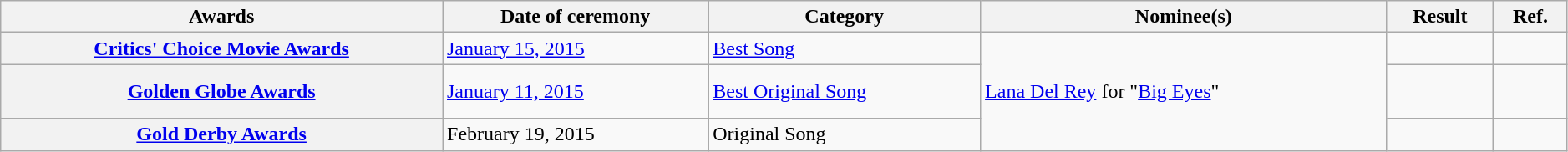<table class="wikitable sortable plainrowheaders" width="99%">
<tr style="text-align:center;">
<th scope="col">Awards</th>
<th scope="col">Date of ceremony</th>
<th scope="col">Category</th>
<th scope="col">Nominee(s)</th>
<th scope="col">Result</th>
<th scope="col" class="unsortable">Ref.</th>
</tr>
<tr>
<th scope="row"><a href='#'>Critics' Choice Movie Awards</a></th>
<td><a href='#'>January 15, 2015</a></td>
<td><a href='#'>Best Song</a></td>
<td rowspan="3"><a href='#'>Lana Del Rey</a> for "<a href='#'>Big Eyes</a>"</td>
<td></td>
<td style="text-align:center;"></td>
</tr>
<tr>
<th scope="row"><a href='#'>Golden Globe Awards</a></th>
<td><a href='#'>January 11, 2015</a></td>
<td><a href='#'>Best Original Song</a></td>
<td></td>
<td style="text-align:center;"><br><br></td>
</tr>
<tr>
<th scope="row"><a href='#'>Gold Derby Awards</a></th>
<td>February 19, 2015</td>
<td>Original Song</td>
<td></td>
<td style="text-align:center;"><br></td>
</tr>
</table>
